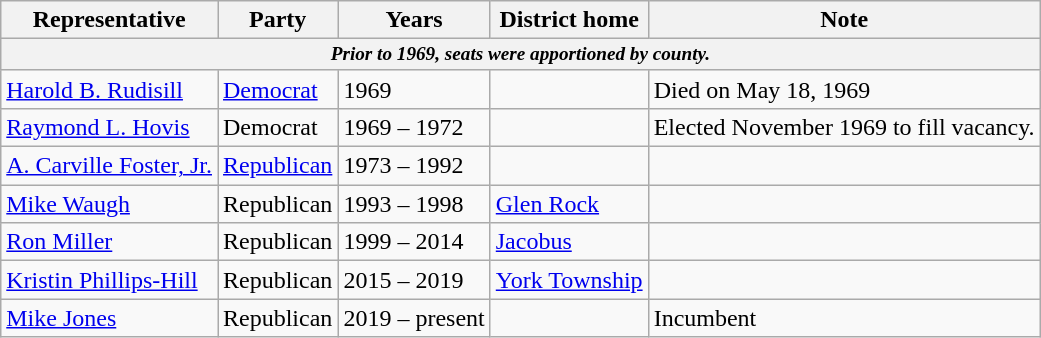<table class=wikitable>
<tr valign=bottom>
<th>Representative</th>
<th>Party</th>
<th>Years</th>
<th>District home</th>
<th>Note</th>
</tr>
<tr>
<th colspan=5 style="font-size: 80%;"><em>Prior to 1969, seats were apportioned by county.</em></th>
</tr>
<tr>
<td><a href='#'>Harold B. Rudisill</a></td>
<td><a href='#'>Democrat</a></td>
<td>1969</td>
<td></td>
<td>Died on May 18, 1969</td>
</tr>
<tr>
<td><a href='#'>Raymond L. Hovis</a></td>
<td>Democrat</td>
<td>1969 – 1972</td>
<td></td>
<td>Elected November 1969 to fill vacancy.</td>
</tr>
<tr>
<td><a href='#'>A. Carville Foster, Jr.</a></td>
<td><a href='#'>Republican</a></td>
<td>1973 – 1992</td>
<td></td>
<td></td>
</tr>
<tr>
<td><a href='#'>Mike Waugh</a></td>
<td>Republican</td>
<td>1993 – 1998</td>
<td><a href='#'>Glen Rock</a></td>
<td></td>
</tr>
<tr>
<td><a href='#'>Ron Miller</a></td>
<td>Republican</td>
<td>1999 – 2014</td>
<td><a href='#'>Jacobus</a></td>
<td></td>
</tr>
<tr>
<td><a href='#'>Kristin Phillips-Hill</a></td>
<td>Republican</td>
<td>2015 – 2019</td>
<td><a href='#'>York Township</a></td>
<td></td>
</tr>
<tr>
<td><a href='#'>Mike Jones</a></td>
<td>Republican</td>
<td>2019 – present</td>
<td></td>
<td>Incumbent</td>
</tr>
</table>
